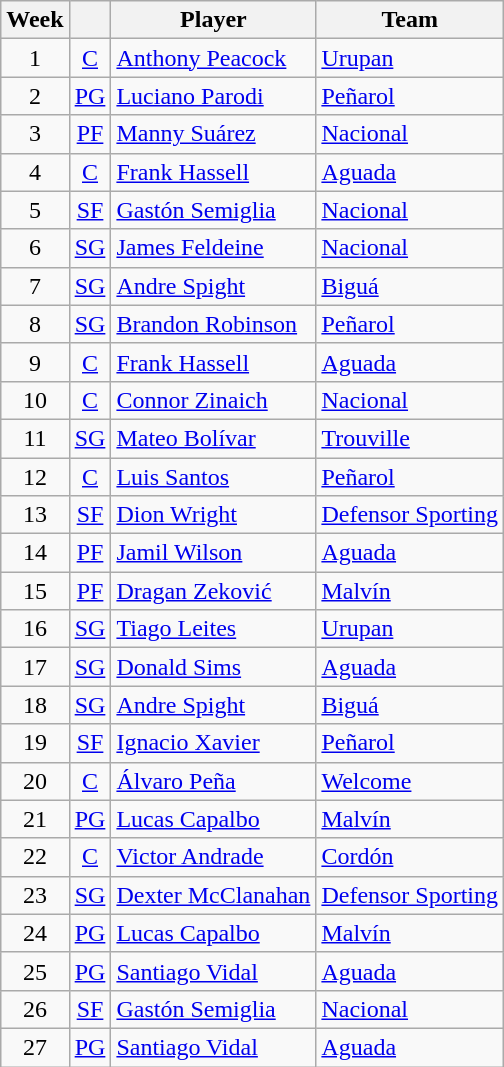<table class="wikitable">
<tr>
<th style="text-align:center;">Week</th>
<th style="text-align:center;"></th>
<th style="text-align:center;">Player</th>
<th style="text-align:center;">Team</th>
</tr>
<tr>
<td style="text-align:center;">1</td>
<td style="text-align:center;"><a href='#'>C</a></td>
<td> <a href='#'>Anthony Peacock</a></td>
<td><a href='#'>Urupan</a></td>
</tr>
<tr>
<td style="text-align:center;">2</td>
<td style="text-align:center;"><a href='#'>PG</a></td>
<td> <a href='#'>Luciano Parodi</a></td>
<td><a href='#'>Peñarol</a></td>
</tr>
<tr>
<td style="text-align:center;">3</td>
<td style="text-align:center;"><a href='#'>PF</a></td>
<td> <a href='#'>Manny Suárez</a></td>
<td><a href='#'>Nacional</a></td>
</tr>
<tr>
<td style="text-align:center;">4</td>
<td style="text-align:center;"><a href='#'>C</a></td>
<td> <a href='#'>Frank Hassell</a></td>
<td><a href='#'>Aguada</a></td>
</tr>
<tr>
<td style="text-align:center;">5</td>
<td style="text-align:center;"><a href='#'>SF</a></td>
<td> <a href='#'>Gastón Semiglia</a></td>
<td><a href='#'>Nacional</a></td>
</tr>
<tr>
<td style="text-align:center;">6</td>
<td style="text-align:center;"><a href='#'>SG</a></td>
<td> <a href='#'>James Feldeine</a></td>
<td><a href='#'>Nacional</a></td>
</tr>
<tr>
<td style="text-align:center;">7</td>
<td style="text-align:center;"><a href='#'>SG</a></td>
<td> <a href='#'>Andre Spight</a></td>
<td><a href='#'>Biguá</a></td>
</tr>
<tr>
<td style="text-align:center;">8</td>
<td style="text-align:center;"><a href='#'>SG</a></td>
<td> <a href='#'>Brandon Robinson</a></td>
<td><a href='#'>Peñarol</a></td>
</tr>
<tr>
<td style="text-align:center;">9</td>
<td style="text-align:center;"><a href='#'>C</a></td>
<td> <a href='#'>Frank Hassell</a></td>
<td><a href='#'>Aguada</a></td>
</tr>
<tr>
<td style="text-align:center;">10</td>
<td style="text-align:center;"><a href='#'>C</a></td>
<td> <a href='#'>Connor Zinaich</a></td>
<td><a href='#'>Nacional</a></td>
</tr>
<tr>
<td style="text-align:center;">11</td>
<td style="text-align:center;"><a href='#'>SG</a></td>
<td> <a href='#'>Mateo Bolívar</a></td>
<td><a href='#'>Trouville</a></td>
</tr>
<tr>
<td style="text-align:center;">12</td>
<td style="text-align:center;"><a href='#'>C</a></td>
<td> <a href='#'>Luis Santos</a></td>
<td><a href='#'>Peñarol</a></td>
</tr>
<tr>
<td style="text-align:center;">13</td>
<td style="text-align:center;"><a href='#'>SF</a></td>
<td> <a href='#'>Dion Wright</a></td>
<td><a href='#'>Defensor Sporting</a></td>
</tr>
<tr>
<td style="text-align:center;">14</td>
<td style="text-align:center;"><a href='#'>PF</a></td>
<td> <a href='#'>Jamil Wilson</a></td>
<td><a href='#'>Aguada</a></td>
</tr>
<tr>
<td style="text-align:center;">15</td>
<td style="text-align:center;"><a href='#'>PF</a></td>
<td> <a href='#'>Dragan Zeković</a></td>
<td><a href='#'>Malvín</a></td>
</tr>
<tr>
<td style="text-align:center;">16</td>
<td style="text-align:center;"><a href='#'>SG</a></td>
<td> <a href='#'>Tiago Leites</a></td>
<td><a href='#'>Urupan</a></td>
</tr>
<tr>
<td style="text-align:center;">17</td>
<td style="text-align:center;"><a href='#'>SG</a></td>
<td> <a href='#'>Donald Sims</a></td>
<td><a href='#'>Aguada</a></td>
</tr>
<tr>
<td style="text-align:center;">18</td>
<td style="text-align:center;"><a href='#'>SG</a></td>
<td> <a href='#'>Andre Spight</a></td>
<td><a href='#'>Biguá</a></td>
</tr>
<tr>
<td style="text-align:center;">19</td>
<td style="text-align:center;"><a href='#'>SF</a></td>
<td> <a href='#'>Ignacio Xavier</a></td>
<td><a href='#'>Peñarol</a></td>
</tr>
<tr>
<td style="text-align:center;">20</td>
<td style="text-align:center;"><a href='#'>C</a></td>
<td> <a href='#'>Álvaro Peña</a></td>
<td><a href='#'>Welcome</a></td>
</tr>
<tr>
<td style="text-align:center;">21</td>
<td style="text-align:center;"><a href='#'>PG</a></td>
<td> <a href='#'>Lucas Capalbo</a></td>
<td><a href='#'>Malvín</a></td>
</tr>
<tr>
<td style="text-align:center;">22</td>
<td style="text-align:center;"><a href='#'>C</a></td>
<td> <a href='#'>Victor Andrade</a></td>
<td><a href='#'>Cordón</a></td>
</tr>
<tr>
<td style="text-align:center;">23</td>
<td style="text-align:center;"><a href='#'>SG</a></td>
<td> <a href='#'>Dexter McClanahan</a></td>
<td><a href='#'>Defensor Sporting</a></td>
</tr>
<tr>
<td style="text-align:center;">24</td>
<td style="text-align:center;"><a href='#'>PG</a></td>
<td> <a href='#'>Lucas Capalbo</a></td>
<td><a href='#'>Malvín</a></td>
</tr>
<tr>
<td style="text-align:center;">25</td>
<td style="text-align:center;"><a href='#'>PG</a></td>
<td> <a href='#'>Santiago Vidal</a></td>
<td><a href='#'>Aguada</a></td>
</tr>
<tr>
<td style="text-align:center;">26</td>
<td style="text-align:center;"><a href='#'>SF</a></td>
<td> <a href='#'>Gastón Semiglia</a></td>
<td><a href='#'>Nacional</a></td>
</tr>
<tr>
<td style="text-align:center;">27</td>
<td style="text-align:center;"><a href='#'>PG</a></td>
<td> <a href='#'>Santiago Vidal</a></td>
<td><a href='#'>Aguada</a></td>
</tr>
</table>
